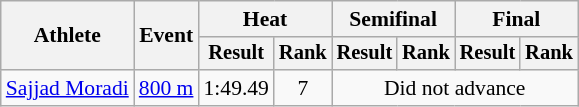<table class=wikitable style="font-size:90%">
<tr>
<th rowspan="2">Athlete</th>
<th rowspan="2">Event</th>
<th colspan="2">Heat</th>
<th colspan="2">Semifinal</th>
<th colspan="2">Final</th>
</tr>
<tr style="font-size:95%">
<th>Result</th>
<th>Rank</th>
<th>Result</th>
<th>Rank</th>
<th>Result</th>
<th>Rank</th>
</tr>
<tr align=center>
<td align=left><a href='#'>Sajjad Moradi</a></td>
<td align=left><a href='#'>800 m</a></td>
<td>1:49.49</td>
<td>7</td>
<td colspan=4>Did not advance</td>
</tr>
</table>
